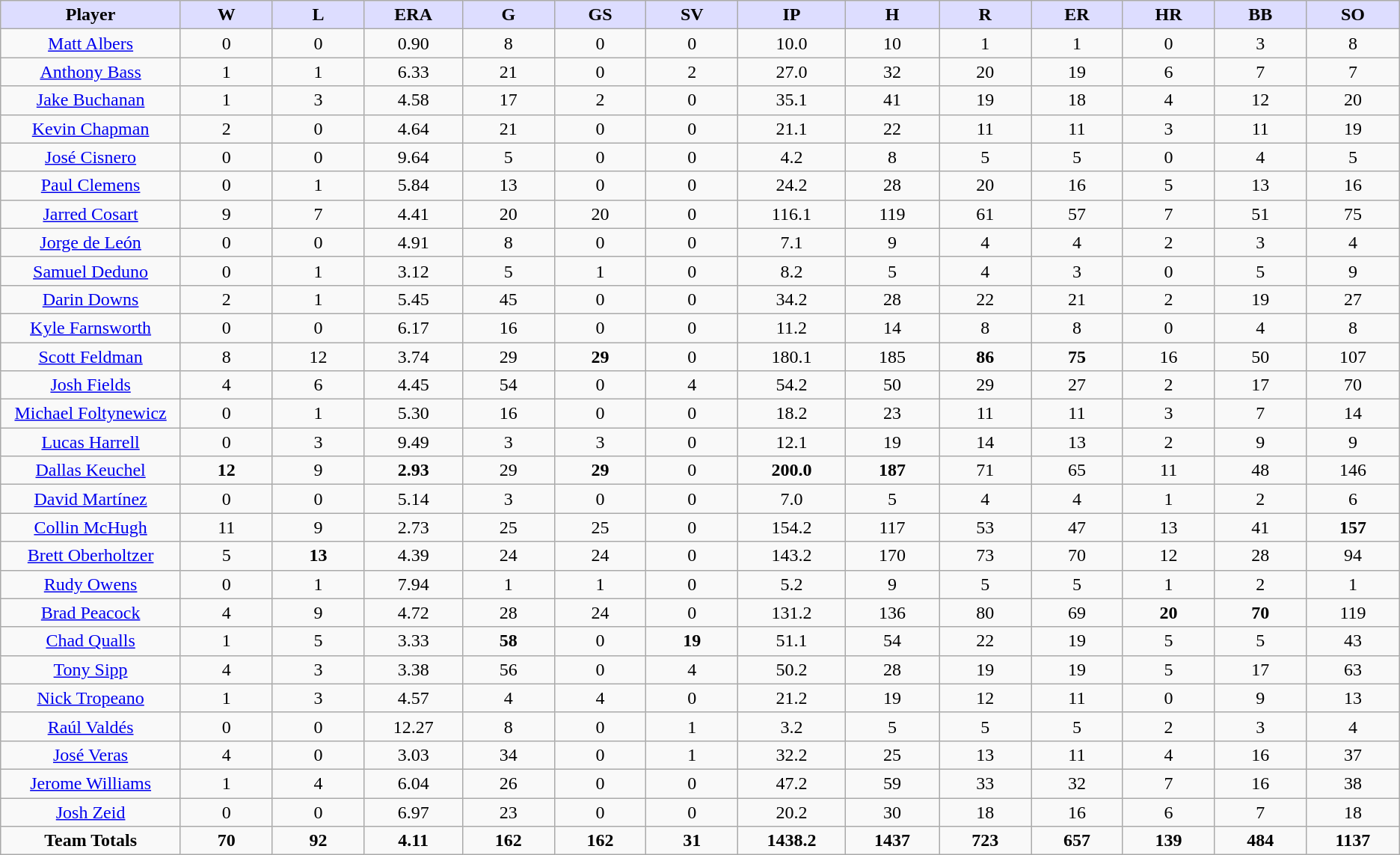<table class="wikitable" style="text-align:center;">
<tr>
<th style="background:#ddf; width:5%;">Player</th>
<th style="background:#ddf; width:3%;">W</th>
<th style="background:#ddf; width:3%;">L</th>
<th style="background:#ddf; width:3%;">ERA</th>
<th style="background:#ddf; width:3%;">G</th>
<th style="background:#ddf; width:3%;">GS</th>
<th style="background:#ddf; width:3%;">SV</th>
<th style="background:#ddf; width:3%;">IP</th>
<th style="background:#ddf; width:3%;">H</th>
<th style="background:#ddf; width:3%;">R</th>
<th style="background:#ddf; width:3%;">ER</th>
<th style="background:#ddf; width:3%;">HR</th>
<th style="background:#ddf; width:3%;">BB</th>
<th style="background:#ddf; width:3%;">SO</th>
</tr>
<tr align=center>
<td><a href='#'>Matt Albers</a></td>
<td>0</td>
<td>0</td>
<td>0.90</td>
<td>8</td>
<td>0</td>
<td>0</td>
<td>10.0</td>
<td>10</td>
<td>1</td>
<td>1</td>
<td>0</td>
<td>3</td>
<td>8</td>
</tr>
<tr align=center>
<td><a href='#'>Anthony Bass</a></td>
<td>1</td>
<td>1</td>
<td>6.33</td>
<td>21</td>
<td>0</td>
<td>2</td>
<td>27.0</td>
<td>32</td>
<td>20</td>
<td>19</td>
<td>6</td>
<td>7</td>
<td>7</td>
</tr>
<tr align=center>
<td><a href='#'>Jake Buchanan</a></td>
<td>1</td>
<td>3</td>
<td>4.58</td>
<td>17</td>
<td>2</td>
<td>0</td>
<td>35.1</td>
<td>41</td>
<td>19</td>
<td>18</td>
<td>4</td>
<td>12</td>
<td>20</td>
</tr>
<tr align=center>
<td><a href='#'>Kevin Chapman</a></td>
<td>2</td>
<td>0</td>
<td>4.64</td>
<td>21</td>
<td>0</td>
<td>0</td>
<td>21.1</td>
<td>22</td>
<td>11</td>
<td>11</td>
<td>3</td>
<td>11</td>
<td>19</td>
</tr>
<tr align=center>
<td><a href='#'>José Cisnero</a></td>
<td>0</td>
<td>0</td>
<td>9.64</td>
<td>5</td>
<td>0</td>
<td>0</td>
<td>4.2</td>
<td>8</td>
<td>5</td>
<td>5</td>
<td>0</td>
<td>4</td>
<td>5</td>
</tr>
<tr align=center>
<td><a href='#'>Paul Clemens</a></td>
<td>0</td>
<td>1</td>
<td>5.84</td>
<td>13</td>
<td>0</td>
<td>0</td>
<td>24.2</td>
<td>28</td>
<td>20</td>
<td>16</td>
<td>5</td>
<td>13</td>
<td>16</td>
</tr>
<tr align=center>
<td><a href='#'>Jarred Cosart</a></td>
<td>9</td>
<td>7</td>
<td>4.41</td>
<td>20</td>
<td>20</td>
<td>0</td>
<td>116.1</td>
<td>119</td>
<td>61</td>
<td>57</td>
<td>7</td>
<td>51</td>
<td>75</td>
</tr>
<tr align=center>
<td><a href='#'>Jorge de León</a></td>
<td>0</td>
<td>0</td>
<td>4.91</td>
<td>8</td>
<td>0</td>
<td>0</td>
<td>7.1</td>
<td>9</td>
<td>4</td>
<td>4</td>
<td>2</td>
<td>3</td>
<td>4</td>
</tr>
<tr align=center>
<td><a href='#'>Samuel Deduno</a></td>
<td>0</td>
<td>1</td>
<td>3.12</td>
<td>5</td>
<td>1</td>
<td>0</td>
<td>8.2</td>
<td>5</td>
<td>4</td>
<td>3</td>
<td>0</td>
<td>5</td>
<td>9</td>
</tr>
<tr align=center>
<td><a href='#'>Darin Downs</a></td>
<td>2</td>
<td>1</td>
<td>5.45</td>
<td>45</td>
<td>0</td>
<td>0</td>
<td>34.2</td>
<td>28</td>
<td>22</td>
<td>21</td>
<td>2</td>
<td>19</td>
<td>27</td>
</tr>
<tr align=center>
<td><a href='#'>Kyle Farnsworth</a></td>
<td>0</td>
<td>0</td>
<td>6.17</td>
<td>16</td>
<td>0</td>
<td>0</td>
<td>11.2</td>
<td>14</td>
<td>8</td>
<td>8</td>
<td>0</td>
<td>4</td>
<td>8</td>
</tr>
<tr align=center>
<td><a href='#'>Scott Feldman</a></td>
<td>8</td>
<td>12</td>
<td>3.74</td>
<td>29</td>
<td><strong>29</strong></td>
<td>0</td>
<td>180.1</td>
<td>185</td>
<td><strong>86</strong></td>
<td><strong>75</strong></td>
<td>16</td>
<td>50</td>
<td>107</td>
</tr>
<tr align=center>
<td><a href='#'>Josh Fields</a></td>
<td>4</td>
<td>6</td>
<td>4.45</td>
<td>54</td>
<td>0</td>
<td>4</td>
<td>54.2</td>
<td>50</td>
<td>29</td>
<td>27</td>
<td>2</td>
<td>17</td>
<td>70</td>
</tr>
<tr align=center>
<td><a href='#'>Michael Foltynewicz</a></td>
<td>0</td>
<td>1</td>
<td>5.30</td>
<td>16</td>
<td>0</td>
<td>0</td>
<td>18.2</td>
<td>23</td>
<td>11</td>
<td>11</td>
<td>3</td>
<td>7</td>
<td>14</td>
</tr>
<tr align=center>
<td><a href='#'>Lucas Harrell</a></td>
<td>0</td>
<td>3</td>
<td>9.49</td>
<td>3</td>
<td>3</td>
<td>0</td>
<td>12.1</td>
<td>19</td>
<td>14</td>
<td>13</td>
<td>2</td>
<td>9</td>
<td>9</td>
</tr>
<tr align=center>
<td><a href='#'>Dallas Keuchel</a></td>
<td><strong>12</strong></td>
<td>9</td>
<td><strong>2.93</strong></td>
<td>29</td>
<td><strong>29</strong></td>
<td>0</td>
<td><strong>200.0</strong></td>
<td><strong>187</strong></td>
<td>71</td>
<td>65</td>
<td>11</td>
<td>48</td>
<td>146</td>
</tr>
<tr align=center>
<td><a href='#'>David Martínez</a></td>
<td>0</td>
<td>0</td>
<td>5.14</td>
<td>3</td>
<td>0</td>
<td>0</td>
<td>7.0</td>
<td>5</td>
<td>4</td>
<td>4</td>
<td>1</td>
<td>2</td>
<td>6</td>
</tr>
<tr align=center>
<td><a href='#'>Collin McHugh</a></td>
<td>11</td>
<td>9</td>
<td>2.73</td>
<td>25</td>
<td>25</td>
<td>0</td>
<td>154.2</td>
<td>117</td>
<td>53</td>
<td>47</td>
<td>13</td>
<td>41</td>
<td><strong>157</strong></td>
</tr>
<tr align=center>
<td><a href='#'>Brett Oberholtzer</a></td>
<td>5</td>
<td><strong>13</strong></td>
<td>4.39</td>
<td>24</td>
<td>24</td>
<td>0</td>
<td>143.2</td>
<td>170</td>
<td>73</td>
<td>70</td>
<td>12</td>
<td>28</td>
<td>94</td>
</tr>
<tr align=center>
<td><a href='#'>Rudy Owens</a></td>
<td>0</td>
<td>1</td>
<td>7.94</td>
<td>1</td>
<td>1</td>
<td>0</td>
<td>5.2</td>
<td>9</td>
<td>5</td>
<td>5</td>
<td>1</td>
<td>2</td>
<td>1</td>
</tr>
<tr align=center>
<td><a href='#'>Brad Peacock</a></td>
<td>4</td>
<td>9</td>
<td>4.72</td>
<td>28</td>
<td>24</td>
<td>0</td>
<td>131.2</td>
<td>136</td>
<td>80</td>
<td>69</td>
<td><strong>20</strong></td>
<td><strong>70</strong></td>
<td>119</td>
</tr>
<tr align=center>
<td><a href='#'>Chad Qualls</a></td>
<td>1</td>
<td>5</td>
<td>3.33</td>
<td><strong>58</strong></td>
<td>0</td>
<td><strong>19</strong></td>
<td>51.1</td>
<td>54</td>
<td>22</td>
<td>19</td>
<td>5</td>
<td>5</td>
<td>43</td>
</tr>
<tr align=center>
<td><a href='#'>Tony Sipp</a></td>
<td>4</td>
<td>3</td>
<td>3.38</td>
<td>56</td>
<td>0</td>
<td>4</td>
<td>50.2</td>
<td>28</td>
<td>19</td>
<td>19</td>
<td>5</td>
<td>17</td>
<td>63</td>
</tr>
<tr align=center>
<td><a href='#'>Nick Tropeano</a></td>
<td>1</td>
<td>3</td>
<td>4.57</td>
<td>4</td>
<td>4</td>
<td>0</td>
<td>21.2</td>
<td>19</td>
<td>12</td>
<td>11</td>
<td>0</td>
<td>9</td>
<td>13</td>
</tr>
<tr align=center>
<td><a href='#'>Raúl Valdés</a></td>
<td>0</td>
<td>0</td>
<td>12.27</td>
<td>8</td>
<td>0</td>
<td>1</td>
<td>3.2</td>
<td>5</td>
<td>5</td>
<td>5</td>
<td>2</td>
<td>3</td>
<td>4</td>
</tr>
<tr align=center>
<td><a href='#'>José Veras</a></td>
<td>4</td>
<td>0</td>
<td>3.03</td>
<td>34</td>
<td>0</td>
<td>1</td>
<td>32.2</td>
<td>25</td>
<td>13</td>
<td>11</td>
<td>4</td>
<td>16</td>
<td>37</td>
</tr>
<tr align=center>
<td><a href='#'>Jerome Williams</a></td>
<td>1</td>
<td>4</td>
<td>6.04</td>
<td>26</td>
<td>0</td>
<td>0</td>
<td>47.2</td>
<td>59</td>
<td>33</td>
<td>32</td>
<td>7</td>
<td>16</td>
<td>38</td>
</tr>
<tr align=center>
<td><a href='#'>Josh Zeid</a></td>
<td>0</td>
<td>0</td>
<td>6.97</td>
<td>23</td>
<td>0</td>
<td>0</td>
<td>20.2</td>
<td>30</td>
<td>18</td>
<td>16</td>
<td>6</td>
<td>7</td>
<td>18</td>
</tr>
<tr align=center>
<td><strong>Team Totals</strong></td>
<td><strong>70</strong></td>
<td><strong>92</strong></td>
<td><strong>4.11</strong></td>
<td><strong>162</strong></td>
<td><strong>162</strong></td>
<td><strong>31</strong></td>
<td><strong>1438.2</strong></td>
<td><strong>1437</strong></td>
<td><strong>723</strong></td>
<td><strong>657</strong></td>
<td><strong>139</strong></td>
<td><strong>484</strong></td>
<td><strong>1137</strong></td>
</tr>
</table>
